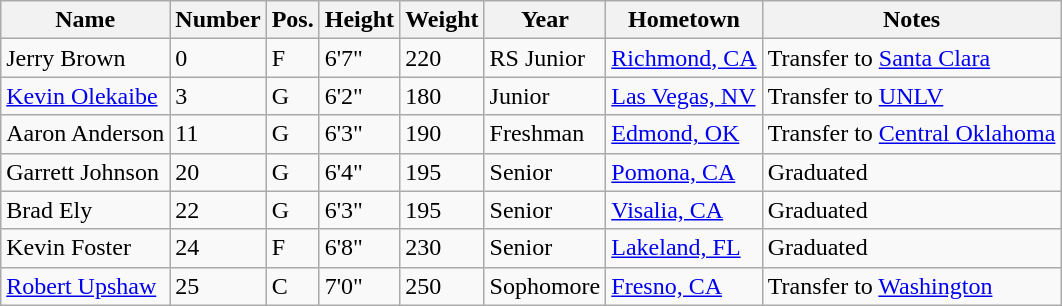<table class="wikitable sortable" border="1">
<tr>
<th>Name</th>
<th>Number</th>
<th>Pos.</th>
<th>Height</th>
<th>Weight</th>
<th>Year</th>
<th>Hometown</th>
<th class="unsortable">Notes</th>
</tr>
<tr>
<td>Jerry Brown</td>
<td>0</td>
<td>F</td>
<td>6'7"</td>
<td>220</td>
<td>RS Junior</td>
<td><a href='#'>Richmond, CA</a></td>
<td>Transfer to <a href='#'>Santa Clara</a></td>
</tr>
<tr>
<td><a href='#'>Kevin Olekaibe</a></td>
<td>3</td>
<td>G</td>
<td>6'2"</td>
<td>180</td>
<td>Junior</td>
<td><a href='#'>Las Vegas, NV</a></td>
<td>Transfer to <a href='#'>UNLV</a></td>
</tr>
<tr>
<td>Aaron Anderson</td>
<td>11</td>
<td>G</td>
<td>6'3"</td>
<td>190</td>
<td>Freshman</td>
<td><a href='#'>Edmond, OK</a></td>
<td>Transfer to <a href='#'>Central Oklahoma</a></td>
</tr>
<tr>
<td>Garrett Johnson</td>
<td>20</td>
<td>G</td>
<td>6'4"</td>
<td>195</td>
<td>Senior</td>
<td><a href='#'>Pomona, CA</a></td>
<td>Graduated</td>
</tr>
<tr>
<td>Brad Ely</td>
<td>22</td>
<td>G</td>
<td>6'3"</td>
<td>195</td>
<td>Senior</td>
<td><a href='#'>Visalia, CA</a></td>
<td>Graduated</td>
</tr>
<tr>
<td>Kevin Foster</td>
<td>24</td>
<td>F</td>
<td>6'8"</td>
<td>230</td>
<td>Senior</td>
<td><a href='#'>Lakeland, FL</a></td>
<td>Graduated</td>
</tr>
<tr>
<td><a href='#'>Robert Upshaw</a></td>
<td>25</td>
<td>C</td>
<td>7'0"</td>
<td>250</td>
<td>Sophomore</td>
<td><a href='#'>Fresno, CA</a></td>
<td>Transfer to <a href='#'>Washington</a></td>
</tr>
</table>
